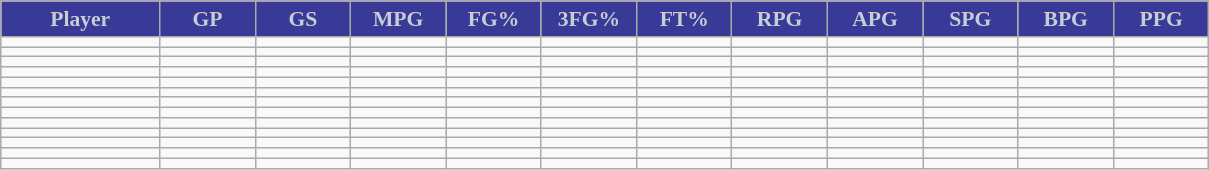<table class="wikitable sortable" style="font-size: 90%">
<tr>
<th style="background:#393997;color:#c5ced4;" width="10%">Player</th>
<th style="background:#393997;color:#c5ced4;" width="6%">GP</th>
<th style="background:#393997;color:#c5ced4;" width="6%">GS</th>
<th style="background:#393997;color:#c5ced4;" width="6%">MPG</th>
<th style="background:#393997;color:#c5ced4;" width="6%">FG%</th>
<th style="background:#393997;color:#c5ced4;" width="6%">3FG%</th>
<th style="background:#393997;color:#c5ced4;" width="6%">FT%</th>
<th style="background:#393997;color:#c5ced4;" width="6%">RPG</th>
<th style="background:#393997;color:#c5ced4;" width="6%">APG</th>
<th style="background:#393997;color:#c5ced4;" width="6%">SPG</th>
<th style="background:#393997;color:#c5ced4;" width="6%">BPG</th>
<th style="background:#393997;color:#c5ced4;" width="6%">PPG</th>
</tr>
<tr>
<td></td>
<td></td>
<td></td>
<td></td>
<td></td>
<td></td>
<td></td>
<td></td>
<td></td>
<td></td>
<td></td>
<td></td>
</tr>
<tr>
<td></td>
<td></td>
<td></td>
<td></td>
<td></td>
<td></td>
<td></td>
<td></td>
<td></td>
<td></td>
<td></td>
<td></td>
</tr>
<tr>
<td></td>
<td></td>
<td></td>
<td></td>
<td></td>
<td></td>
<td></td>
<td></td>
<td></td>
<td></td>
<td></td>
<td></td>
</tr>
<tr>
<td></td>
<td></td>
<td></td>
<td></td>
<td></td>
<td></td>
<td></td>
<td></td>
<td></td>
<td></td>
<td></td>
<td></td>
</tr>
<tr>
<td></td>
<td></td>
<td></td>
<td></td>
<td></td>
<td></td>
<td></td>
<td></td>
<td></td>
<td></td>
<td></td>
<td></td>
</tr>
<tr>
<td></td>
<td></td>
<td></td>
<td></td>
<td></td>
<td></td>
<td></td>
<td></td>
<td></td>
<td></td>
<td></td>
<td></td>
</tr>
<tr>
<td></td>
<td></td>
<td></td>
<td></td>
<td></td>
<td></td>
<td></td>
<td></td>
<td></td>
<td></td>
<td></td>
<td></td>
</tr>
<tr>
<td></td>
<td></td>
<td></td>
<td></td>
<td></td>
<td></td>
<td></td>
<td></td>
<td></td>
<td></td>
<td></td>
<td></td>
</tr>
<tr>
<td></td>
<td></td>
<td></td>
<td></td>
<td></td>
<td></td>
<td></td>
<td></td>
<td></td>
<td></td>
<td></td>
<td></td>
</tr>
<tr>
<td></td>
<td></td>
<td></td>
<td></td>
<td></td>
<td></td>
<td></td>
<td></td>
<td></td>
<td></td>
<td></td>
<td></td>
</tr>
<tr>
<td></td>
<td></td>
<td></td>
<td></td>
<td></td>
<td></td>
<td></td>
<td></td>
<td></td>
<td></td>
<td></td>
<td></td>
</tr>
<tr>
<td></td>
<td></td>
<td></td>
<td></td>
<td></td>
<td></td>
<td></td>
<td></td>
<td></td>
<td></td>
<td></td>
<td></td>
</tr>
<tr>
<td></td>
<td></td>
<td></td>
<td></td>
<td></td>
<td></td>
<td></td>
<td></td>
<td></td>
<td></td>
<td></td>
<td></td>
</tr>
</table>
